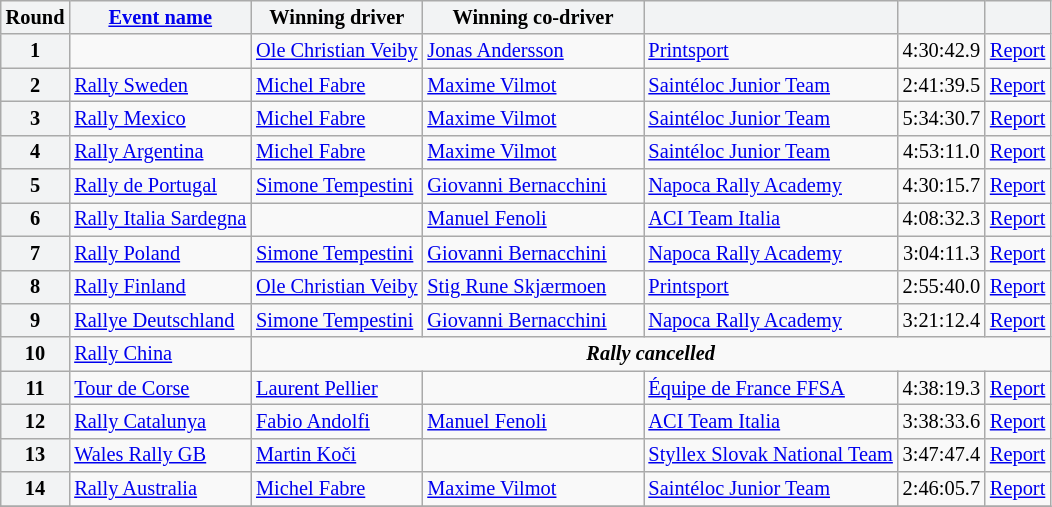<table class=wikitable style="font-size:85%">
<tr>
<th style="background-color:#f2f3f4">Round</th>
<th style="background-color:#f2f3f4"><a href='#'>Event name</a></th>
<th style="background-color:#f2f3f4">Winning driver</th>
<th style="background-color:#f2f3f4">Winning co-driver</th>
<th style="background-color:#f2f3f4"></th>
<th style="background-color:#f2f3f4"></th>
<th style="background-color:#f2f3f4" class="unsortable"></th>
</tr>
<tr>
<th style="background-color:#f2f3f4">1</th>
<td style="padding-right:24px"></td>
<td> <a href='#'>Ole Christian Veiby</a></td>
<td> <a href='#'>Jonas Andersson</a></td>
<td style="padding-right:24px"> <a href='#'>Printsport</a></td>
<td align="center">4:30:42.9</td>
<td><a href='#'>Report</a></td>
</tr>
<tr>
<th style="background-color:#f2f3f4">2</th>
<td> <a href='#'>Rally Sweden</a></td>
<td> <a href='#'>Michel Fabre</a></td>
<td> <a href='#'>Maxime Vilmot</a></td>
<td style="padding-right:24px"> <a href='#'>Saintéloc Junior Team</a></td>
<td align="center">2:41:39.5</td>
<td><a href='#'>Report</a></td>
</tr>
<tr>
<th style="background-color:#f2f3f4">3</th>
<td> <a href='#'>Rally Mexico</a></td>
<td> <a href='#'>Michel Fabre</a></td>
<td> <a href='#'>Maxime Vilmot</a></td>
<td style="padding-right:24px"> <a href='#'>Saintéloc Junior Team</a></td>
<td align="center">5:34:30.7</td>
<td><a href='#'>Report</a></td>
</tr>
<tr>
<th style="background-color:#f2f3f4">4</th>
<td> <a href='#'>Rally Argentina</a></td>
<td> <a href='#'>Michel Fabre</a></td>
<td> <a href='#'>Maxime Vilmot</a></td>
<td style="padding-right:24px"> <a href='#'>Saintéloc Junior Team</a></td>
<td align="center">4:53:11.0</td>
<td><a href='#'>Report</a></td>
</tr>
<tr>
<th style="background-color:#f2f3f4">5</th>
<td> <a href='#'>Rally de Portugal</a></td>
<td> <a href='#'>Simone Tempestini</a></td>
<td> <a href='#'>Giovanni Bernacchini</a></td>
<td> <a href='#'>Napoca Rally Academy</a></td>
<td align="center">4:30:15.7</td>
<td><a href='#'>Report</a></td>
</tr>
<tr>
<th style="background-color:#f2f3f4">6</th>
<td> <a href='#'>Rally Italia Sardegna</a></td>
<td style="padding-right:24px"></td>
<td> <a href='#'>Manuel Fenoli</a></td>
<td> <a href='#'>ACI Team Italia</a></td>
<td align="center">4:08:32.3</td>
<td><a href='#'>Report</a></td>
</tr>
<tr>
<th style="background-color:#f2f3f4">7</th>
<td> <a href='#'>Rally Poland</a></td>
<td> <a href='#'>Simone Tempestini</a></td>
<td style="padding-right:24px"> <a href='#'>Giovanni Bernacchini</a></td>
<td> <a href='#'>Napoca Rally Academy</a></td>
<td align="center">3:04:11.3</td>
<td><a href='#'>Report</a></td>
</tr>
<tr>
<th style="background-color:#f2f3f4">8</th>
<td> <a href='#'>Rally Finland</a></td>
<td> <a href='#'>Ole Christian Veiby</a></td>
<td style="padding-right:24px"> <a href='#'>Stig Rune Skjærmoen</a></td>
<td> <a href='#'>Printsport</a></td>
<td align="center">2:55:40.0</td>
<td><a href='#'>Report</a></td>
</tr>
<tr>
<th style="background-color:#f2f3f4">9</th>
<td> <a href='#'>Rallye Deutschland</a></td>
<td> <a href='#'>Simone Tempestini</a></td>
<td style="padding-right:24px"> <a href='#'>Giovanni Bernacchini</a></td>
<td> <a href='#'>Napoca Rally Academy</a></td>
<td align="center">3:21:12.4</td>
<td><a href='#'>Report</a></td>
</tr>
<tr>
<th style="background-color:#f2f3f4">10</th>
<td> <a href='#'>Rally China</a></td>
<td colspan="5" align="center"><strong><em>Rally cancelled</em></strong></td>
</tr>
<tr>
<th style="background-color:#f2f3f4">11</th>
<td> <a href='#'>Tour de Corse</a></td>
<td> <a href='#'>Laurent Pellier</a></td>
<td style="padding-right:24px"></td>
<td> <a href='#'>Équipe de France FFSA</a></td>
<td align="center">4:38:19.3</td>
<td><a href='#'>Report</a></td>
</tr>
<tr>
<th style="background-color:#f2f3f4">12</th>
<td> <a href='#'>Rally Catalunya</a></td>
<td> <a href='#'>Fabio Andolfi</a></td>
<td style="padding-right:24px"> <a href='#'>Manuel Fenoli</a></td>
<td> <a href='#'>ACI Team Italia</a></td>
<td align="center">3:38:33.6</td>
<td><a href='#'>Report</a></td>
</tr>
<tr>
<th style="background-color:#f2f3f4">13</th>
<td> <a href='#'>Wales Rally GB</a></td>
<td> <a href='#'>Martin Koči</a></td>
<td style="padding-right:24px"></td>
<td> <a href='#'>Styllex Slovak National Team</a></td>
<td align="center">3:47:47.4</td>
<td><a href='#'>Report</a></td>
</tr>
<tr>
<th style="background-color:#f2f3f4">14</th>
<td> <a href='#'>Rally Australia</a></td>
<td> <a href='#'>Michel Fabre</a></td>
<td style="padding-right:24px"> <a href='#'>Maxime Vilmot</a></td>
<td> <a href='#'>Saintéloc Junior Team</a></td>
<td align="center">2:46:05.7</td>
<td><a href='#'>Report</a></td>
</tr>
<tr>
</tr>
</table>
